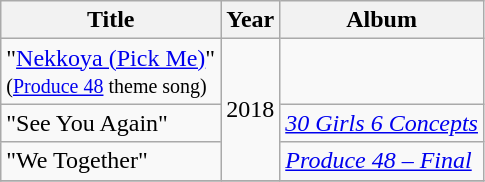<table class="wikitable">
<tr>
<th>Title</th>
<th>Year</th>
<th>Album</th>
</tr>
<tr>
<td>"<a href='#'>Nekkoya (Pick Me)</a>"<br><small>(<a href='#'>Produce 48</a> theme song)</small></td>
<td rowspan="3">2018</td>
<td></td>
</tr>
<tr>
<td>"See You Again"</td>
<td><em><a href='#'>30 Girls 6 Concepts</a></em></td>
</tr>
<tr>
<td>"We Together"</td>
<td><em><a href='#'>Produce 48 – Final</a></em></td>
</tr>
<tr>
</tr>
</table>
